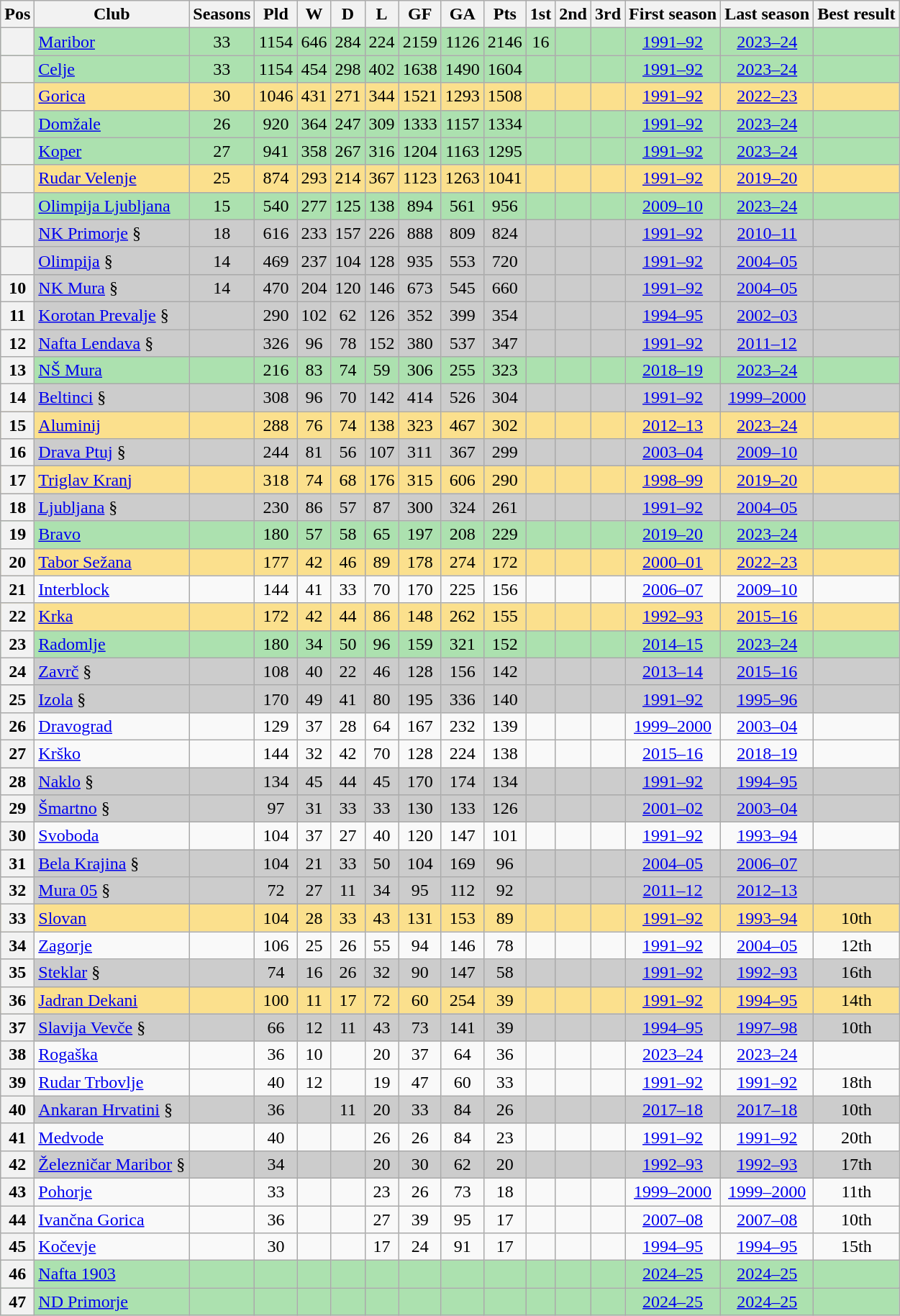<table class="sortable wikitable" style="text-align:center;">
<tr>
<th scope="col" style="width:25;">Pos</th>
<th scope="col" style="width:25;">Club</th>
<th scope="col" style="width:25;">Seasons</th>
<th scope="col" style="width:25;">Pld</th>
<th scope="col" style="width:25;">W</th>
<th scope="col" style="width:25;">D</th>
<th scope="col" style="width:25;">L</th>
<th scope="col" style="width:25;">GF</th>
<th scope="col" style="width:25;">GA</th>
<th scope="col" style="width:25;">Pts</th>
<th scope="col" style="width:25;">1st</th>
<th scope="col" style="width:25;">2nd</th>
<th scope="col" style="width:25;">3rd</th>
<th scope="col" style="width:25;">First season</th>
<th scope="col" style="width:25;">Last season</th>
<th scope="col" style="width:25;">Best result</th>
</tr>
<tr bgcolor="ace1af">
<th scope="row"></th>
<td align=left><a href='#'>Maribor</a> </td>
<td>33</td>
<td>1154</td>
<td>646</td>
<td>284</td>
<td>224</td>
<td>2159</td>
<td>1126</td>
<td>2146</td>
<td>16</td>
<td></td>
<td></td>
<td><a href='#'>1991–92</a></td>
<td><a href='#'>2023–24</a></td>
<td></td>
</tr>
<tr bgcolor="ace1af">
<th scope="row"></th>
<td align=left><a href='#'>Celje</a> </td>
<td>33</td>
<td>1154</td>
<td>454</td>
<td>298</td>
<td>402</td>
<td>1638</td>
<td>1490</td>
<td>1604</td>
<td></td>
<td></td>
<td></td>
<td><a href='#'>1991–92</a></td>
<td><a href='#'>2023–24</a></td>
<td></td>
</tr>
<tr bgcolor="fbe08d">
<th scope="row"></th>
<td align=left><a href='#'>Gorica</a> </td>
<td>30</td>
<td>1046</td>
<td>431</td>
<td>271</td>
<td>344</td>
<td>1521</td>
<td>1293</td>
<td>1508</td>
<td></td>
<td></td>
<td></td>
<td><a href='#'>1991–92</a></td>
<td><a href='#'>2022–23</a></td>
<td></td>
</tr>
<tr bgcolor="ace1af">
<th scope="row"></th>
<td align=left><a href='#'>Domžale</a> </td>
<td>26</td>
<td>920</td>
<td>364</td>
<td>247</td>
<td>309</td>
<td>1333</td>
<td>1157</td>
<td>1334</td>
<td></td>
<td></td>
<td></td>
<td><a href='#'>1991–92</a></td>
<td><a href='#'>2023–24</a></td>
<td></td>
</tr>
<tr bgcolor="ace1af">
<th scope="row"></th>
<td align=left><a href='#'>Koper</a> </td>
<td>27</td>
<td>941</td>
<td>358</td>
<td>267</td>
<td>316</td>
<td>1204</td>
<td>1163</td>
<td>1295</td>
<td></td>
<td></td>
<td></td>
<td><a href='#'>1991–92</a></td>
<td><a href='#'>2023–24</a></td>
<td></td>
</tr>
<tr bgcolor="fbe08d">
<th scope="row"></th>
<td align=left><a href='#'>Rudar Velenje</a> </td>
<td>25</td>
<td>874</td>
<td>293</td>
<td>214</td>
<td>367</td>
<td>1123</td>
<td>1263</td>
<td>1041</td>
<td></td>
<td></td>
<td></td>
<td><a href='#'>1991–92</a></td>
<td><a href='#'>2019–20</a></td>
<td></td>
</tr>
<tr bgcolor="ace1af">
<th scope="row"></th>
<td align=left><a href='#'>Olimpija Ljubljana</a> </td>
<td>15</td>
<td>540</td>
<td>277</td>
<td>125</td>
<td>138</td>
<td>894</td>
<td>561</td>
<td>956</td>
<td></td>
<td></td>
<td></td>
<td><a href='#'>2009–10</a></td>
<td><a href='#'>2023–24</a></td>
<td></td>
</tr>
<tr bgcolor="cccccc">
<th scope="row"></th>
<td align=left><a href='#'>NK Primorje</a> §</td>
<td>18</td>
<td>616</td>
<td>233</td>
<td>157</td>
<td>226</td>
<td>888</td>
<td>809</td>
<td>824</td>
<td></td>
<td></td>
<td></td>
<td><a href='#'>1991–92</a></td>
<td><a href='#'>2010–11</a></td>
<td></td>
</tr>
<tr bgcolor="cccccc">
<th scope="row"></th>
<td align=left><a href='#'>Olimpija</a> §</td>
<td>14</td>
<td>469</td>
<td>237</td>
<td>104</td>
<td>128</td>
<td>935</td>
<td>553</td>
<td>720</td>
<td></td>
<td></td>
<td></td>
<td><a href='#'>1991–92</a></td>
<td><a href='#'>2004–05</a></td>
<td></td>
</tr>
<tr bgcolor="cccccc">
<th scope="row">10</th>
<td align=left><a href='#'>NK Mura</a> §</td>
<td>14</td>
<td>470</td>
<td>204</td>
<td>120</td>
<td>146</td>
<td>673</td>
<td>545</td>
<td>660</td>
<td></td>
<td></td>
<td></td>
<td><a href='#'>1991–92</a></td>
<td><a href='#'>2004–05</a></td>
<td></td>
</tr>
<tr bgcolor="cccccc">
<th scope="row">11</th>
<td align=left><a href='#'>Korotan Prevalje</a> §</td>
<td></td>
<td>290</td>
<td>102</td>
<td>62</td>
<td>126</td>
<td>352</td>
<td>399</td>
<td>354</td>
<td></td>
<td></td>
<td></td>
<td><a href='#'>1994–95</a></td>
<td><a href='#'>2002–03</a></td>
<td></td>
</tr>
<tr bgcolor="cccccc">
<th scope="row">12</th>
<td align=left><a href='#'>Nafta Lendava</a> §</td>
<td></td>
<td>326</td>
<td>96</td>
<td>78</td>
<td>152</td>
<td>380</td>
<td>537</td>
<td>347</td>
<td></td>
<td></td>
<td></td>
<td><a href='#'>1991–92</a></td>
<td><a href='#'>2011–12</a></td>
<td></td>
</tr>
<tr bgcolor="ace1af">
<th scope="row">13</th>
<td align=left><a href='#'>NŠ Mura</a> </td>
<td></td>
<td>216</td>
<td>83</td>
<td>74</td>
<td>59</td>
<td>306</td>
<td>255</td>
<td>323</td>
<td></td>
<td></td>
<td></td>
<td><a href='#'>2018–19</a></td>
<td><a href='#'>2023–24</a></td>
<td></td>
</tr>
<tr bgcolor="cccccc">
<th scope="row">14</th>
<td align=left><a href='#'>Beltinci</a> §</td>
<td></td>
<td>308</td>
<td>96</td>
<td>70</td>
<td>142</td>
<td>414</td>
<td>526</td>
<td>304</td>
<td></td>
<td></td>
<td></td>
<td><a href='#'>1991–92</a></td>
<td><a href='#'>1999–2000</a></td>
<td></td>
</tr>
<tr bgcolor="fbe08d">
<th scope="row">15</th>
<td align=left><a href='#'>Aluminij</a> </td>
<td></td>
<td>288</td>
<td>76</td>
<td>74</td>
<td>138</td>
<td>323</td>
<td>467</td>
<td>302</td>
<td></td>
<td></td>
<td></td>
<td><a href='#'>2012–13</a></td>
<td><a href='#'>2023–24</a></td>
<td></td>
</tr>
<tr bgcolor="cccccc">
<th scope="row">16</th>
<td align=left><a href='#'>Drava Ptuj</a> §</td>
<td></td>
<td>244</td>
<td>81</td>
<td>56</td>
<td>107</td>
<td>311</td>
<td>367</td>
<td>299</td>
<td></td>
<td></td>
<td></td>
<td><a href='#'>2003–04</a></td>
<td><a href='#'>2009–10</a></td>
<td></td>
</tr>
<tr bgcolor="fbe08d">
<th scope="row">17</th>
<td align=left><a href='#'>Triglav Kranj</a> </td>
<td></td>
<td>318</td>
<td>74</td>
<td>68</td>
<td>176</td>
<td>315</td>
<td>606</td>
<td>290</td>
<td></td>
<td></td>
<td></td>
<td><a href='#'>1998–99</a></td>
<td><a href='#'>2019–20</a></td>
<td></td>
</tr>
<tr bgcolor="cccccc">
<th scope="row">18</th>
<td align=left><a href='#'>Ljubljana</a> §</td>
<td></td>
<td>230</td>
<td>86</td>
<td>57</td>
<td>87</td>
<td>300</td>
<td>324</td>
<td>261</td>
<td></td>
<td></td>
<td></td>
<td><a href='#'>1991–92</a></td>
<td><a href='#'>2004–05</a></td>
<td></td>
</tr>
<tr bgcolor="ace1af">
<th scope="row">19</th>
<td align=left><a href='#'>Bravo</a> </td>
<td></td>
<td>180</td>
<td>57</td>
<td>58</td>
<td>65</td>
<td>197</td>
<td>208</td>
<td>229</td>
<td></td>
<td></td>
<td></td>
<td><a href='#'>2019–20</a></td>
<td><a href='#'>2023–24</a></td>
<td></td>
</tr>
<tr bgcolor="fbe08d">
<th scope="row">20</th>
<td align=left><a href='#'>Tabor Sežana</a> </td>
<td></td>
<td>177</td>
<td>42</td>
<td>46</td>
<td>89</td>
<td>178</td>
<td>274</td>
<td>172</td>
<td></td>
<td></td>
<td></td>
<td><a href='#'>2000–01</a></td>
<td><a href='#'>2022–23</a></td>
<td></td>
</tr>
<tr>
<th scope="row">21</th>
<td align=left><a href='#'>Interblock</a> </td>
<td></td>
<td>144</td>
<td>41</td>
<td>33</td>
<td>70</td>
<td>170</td>
<td>225</td>
<td>156</td>
<td></td>
<td></td>
<td></td>
<td><a href='#'>2006–07</a></td>
<td><a href='#'>2009–10</a></td>
<td></td>
</tr>
<tr bgcolor="fbe08d">
<th scope="row">22</th>
<td align=left><a href='#'>Krka</a> </td>
<td></td>
<td>172</td>
<td>42</td>
<td>44</td>
<td>86</td>
<td>148</td>
<td>262</td>
<td>155</td>
<td></td>
<td></td>
<td></td>
<td><a href='#'>1992–93</a></td>
<td><a href='#'>2015–16</a></td>
<td></td>
</tr>
<tr bgcolor="ace1af">
<th scope="row">23</th>
<td align=left><a href='#'>Radomlje</a> </td>
<td></td>
<td>180</td>
<td>34</td>
<td>50</td>
<td>96</td>
<td>159</td>
<td>321</td>
<td>152</td>
<td></td>
<td></td>
<td></td>
<td><a href='#'>2014–15</a></td>
<td><a href='#'>2023–24</a></td>
<td></td>
</tr>
<tr bgcolor="cccccc">
<th scope="row">24</th>
<td align=left><a href='#'>Zavrč</a> §</td>
<td></td>
<td>108</td>
<td>40</td>
<td>22</td>
<td>46</td>
<td>128</td>
<td>156</td>
<td>142</td>
<td></td>
<td></td>
<td></td>
<td><a href='#'>2013–14</a></td>
<td><a href='#'>2015–16</a></td>
<td></td>
</tr>
<tr bgcolor="cccccc">
<th scope="row">25</th>
<td align=left><a href='#'>Izola</a> §</td>
<td></td>
<td>170</td>
<td>49</td>
<td>41</td>
<td>80</td>
<td>195</td>
<td>336</td>
<td>140</td>
<td></td>
<td></td>
<td></td>
<td><a href='#'>1991–92</a></td>
<td><a href='#'>1995–96</a></td>
<td></td>
</tr>
<tr>
<th scope="row">26</th>
<td align=left><a href='#'>Dravograd</a> </td>
<td></td>
<td>129</td>
<td>37</td>
<td>28</td>
<td>64</td>
<td>167</td>
<td>232</td>
<td>139</td>
<td></td>
<td></td>
<td></td>
<td><a href='#'>1999–2000</a></td>
<td><a href='#'>2003–04</a></td>
<td></td>
</tr>
<tr>
<th scope="row">27</th>
<td align=left><a href='#'>Krško</a> </td>
<td></td>
<td>144</td>
<td>32</td>
<td>42</td>
<td>70</td>
<td>128</td>
<td>224</td>
<td>138</td>
<td></td>
<td></td>
<td></td>
<td><a href='#'>2015–16</a></td>
<td><a href='#'>2018–19</a></td>
<td></td>
</tr>
<tr bgcolor="cccccc">
<th scope="row">28</th>
<td align=left><a href='#'>Naklo</a> §</td>
<td></td>
<td>134</td>
<td>45</td>
<td>44</td>
<td>45</td>
<td>170</td>
<td>174</td>
<td>134</td>
<td></td>
<td></td>
<td></td>
<td><a href='#'>1991–92</a></td>
<td><a href='#'>1994–95</a></td>
<td></td>
</tr>
<tr bgcolor="cccccc">
<th scope="row">29</th>
<td align=left><a href='#'>Šmartno</a> §</td>
<td></td>
<td>97</td>
<td>31</td>
<td>33</td>
<td>33</td>
<td>130</td>
<td>133</td>
<td>126</td>
<td></td>
<td></td>
<td></td>
<td><a href='#'>2001–02</a></td>
<td><a href='#'>2003–04</a></td>
<td></td>
</tr>
<tr>
<th scope="row">30</th>
<td align=left><a href='#'>Svoboda</a> </td>
<td></td>
<td>104</td>
<td>37</td>
<td>27</td>
<td>40</td>
<td>120</td>
<td>147</td>
<td>101</td>
<td></td>
<td></td>
<td></td>
<td><a href='#'>1991–92</a></td>
<td><a href='#'>1993–94</a></td>
<td></td>
</tr>
<tr bgcolor="cccccc">
<th scope="row">31</th>
<td align=left><a href='#'>Bela Krajina</a> §</td>
<td></td>
<td>104</td>
<td>21</td>
<td>33</td>
<td>50</td>
<td>104</td>
<td>169</td>
<td>96</td>
<td></td>
<td></td>
<td></td>
<td><a href='#'>2004–05</a></td>
<td><a href='#'>2006–07</a></td>
<td></td>
</tr>
<tr bgcolor="cccccc">
<th scope="row">32</th>
<td align=left><a href='#'>Mura 05</a> §</td>
<td></td>
<td>72</td>
<td>27</td>
<td>11</td>
<td>34</td>
<td>95</td>
<td>112</td>
<td>92</td>
<td></td>
<td></td>
<td></td>
<td><a href='#'>2011–12</a></td>
<td><a href='#'>2012–13</a></td>
<td></td>
</tr>
<tr bgcolor="fbe08d">
<th scope="row">33</th>
<td align=left><a href='#'>Slovan</a> </td>
<td></td>
<td>104</td>
<td>28</td>
<td>33</td>
<td>43</td>
<td>131</td>
<td>153</td>
<td>89</td>
<td></td>
<td></td>
<td></td>
<td><a href='#'>1991–92</a></td>
<td><a href='#'>1993–94</a></td>
<td>10th</td>
</tr>
<tr>
<th scope="row">34</th>
<td align=left><a href='#'>Zagorje</a> </td>
<td></td>
<td>106</td>
<td>25</td>
<td>26</td>
<td>55</td>
<td>94</td>
<td>146</td>
<td>78</td>
<td></td>
<td></td>
<td></td>
<td><a href='#'>1991–92</a></td>
<td><a href='#'>2004–05</a></td>
<td>12th</td>
</tr>
<tr bgcolor="cccccc">
<th scope="row">35</th>
<td align=left><a href='#'>Steklar</a> §</td>
<td></td>
<td>74</td>
<td>16</td>
<td>26</td>
<td>32</td>
<td>90</td>
<td>147</td>
<td>58</td>
<td></td>
<td></td>
<td></td>
<td><a href='#'>1991–92</a></td>
<td><a href='#'>1992–93</a></td>
<td>16th</td>
</tr>
<tr bgcolor="fbe08d">
<th scope="row">36</th>
<td align=left><a href='#'>Jadran Dekani</a> </td>
<td></td>
<td>100</td>
<td>11</td>
<td>17</td>
<td>72</td>
<td>60</td>
<td>254</td>
<td>39</td>
<td></td>
<td></td>
<td></td>
<td><a href='#'>1991–92</a></td>
<td><a href='#'>1994–95</a></td>
<td>14th</td>
</tr>
<tr bgcolor="cccccc">
<th scope="row">37</th>
<td align=left><a href='#'>Slavija Vevče</a> §</td>
<td></td>
<td>66</td>
<td>12</td>
<td>11</td>
<td>43</td>
<td>73</td>
<td>141</td>
<td>39</td>
<td></td>
<td></td>
<td></td>
<td><a href='#'>1994–95</a></td>
<td><a href='#'>1997–98</a></td>
<td>10th</td>
</tr>
<tr>
<th scope="row">38</th>
<td align=left><a href='#'>Rogaška</a> </td>
<td></td>
<td>36</td>
<td>10</td>
<td></td>
<td>20</td>
<td>37</td>
<td>64</td>
<td>36</td>
<td></td>
<td></td>
<td></td>
<td><a href='#'>2023–24</a></td>
<td><a href='#'>2023–24</a></td>
<td></td>
</tr>
<tr>
<th scope="row">39</th>
<td align=left><a href='#'>Rudar Trbovlje</a> </td>
<td></td>
<td>40</td>
<td>12</td>
<td></td>
<td>19</td>
<td>47</td>
<td>60</td>
<td>33</td>
<td></td>
<td></td>
<td></td>
<td><a href='#'>1991–92</a></td>
<td><a href='#'>1991–92</a></td>
<td>18th</td>
</tr>
<tr bgcolor="cccccc">
<th scope="row">40</th>
<td align=left><a href='#'>Ankaran Hrvatini</a> §</td>
<td></td>
<td>36</td>
<td></td>
<td>11</td>
<td>20</td>
<td>33</td>
<td>84</td>
<td>26</td>
<td></td>
<td></td>
<td></td>
<td><a href='#'>2017–18</a></td>
<td><a href='#'>2017–18</a></td>
<td>10th</td>
</tr>
<tr>
<th scope="row">41</th>
<td align=left><a href='#'>Medvode</a> </td>
<td></td>
<td>40</td>
<td></td>
<td></td>
<td>26</td>
<td>26</td>
<td>84</td>
<td>23</td>
<td></td>
<td></td>
<td></td>
<td><a href='#'>1991–92</a></td>
<td><a href='#'>1991–92</a></td>
<td>20th</td>
</tr>
<tr bgcolor="cccccc">
<th scope="row">42</th>
<td align=left><a href='#'>Železničar Maribor</a> §</td>
<td></td>
<td>34</td>
<td></td>
<td></td>
<td>20</td>
<td>30</td>
<td>62</td>
<td>20</td>
<td></td>
<td></td>
<td></td>
<td><a href='#'>1992–93</a></td>
<td><a href='#'>1992–93</a></td>
<td>17th</td>
</tr>
<tr>
<th scope="row">43</th>
<td align=left><a href='#'>Pohorje</a> </td>
<td></td>
<td>33</td>
<td></td>
<td></td>
<td>23</td>
<td>26</td>
<td>73</td>
<td>18</td>
<td></td>
<td></td>
<td></td>
<td><a href='#'>1999–2000</a></td>
<td><a href='#'>1999–2000</a></td>
<td>11th</td>
</tr>
<tr>
<th scope="row">44</th>
<td align=left><a href='#'>Ivančna Gorica</a> </td>
<td></td>
<td>36</td>
<td></td>
<td></td>
<td>27</td>
<td>39</td>
<td>95</td>
<td>17</td>
<td></td>
<td></td>
<td></td>
<td><a href='#'>2007–08</a></td>
<td><a href='#'>2007–08</a></td>
<td>10th</td>
</tr>
<tr>
<th scope="row">45</th>
<td align=left><a href='#'>Kočevje</a> </td>
<td></td>
<td>30</td>
<td></td>
<td></td>
<td>17</td>
<td>24</td>
<td>91</td>
<td>17</td>
<td></td>
<td></td>
<td></td>
<td><a href='#'>1994–95</a></td>
<td><a href='#'>1994–95</a></td>
<td>15th</td>
</tr>
<tr bgcolor="ace1af">
<th scope="row">46</th>
<td align=left><a href='#'>Nafta 1903</a> </td>
<td></td>
<td></td>
<td></td>
<td></td>
<td></td>
<td></td>
<td></td>
<td></td>
<td></td>
<td></td>
<td></td>
<td><a href='#'>2024–25</a></td>
<td><a href='#'>2024–25</a></td>
<td></td>
</tr>
<tr bgcolor="ace1af">
<th scope="row">47</th>
<td align=left><a href='#'>ND Primorje</a> </td>
<td></td>
<td></td>
<td></td>
<td></td>
<td></td>
<td></td>
<td></td>
<td></td>
<td></td>
<td></td>
<td></td>
<td><a href='#'>2024–25</a></td>
<td><a href='#'>2024–25</a></td>
<td></td>
</tr>
</table>
